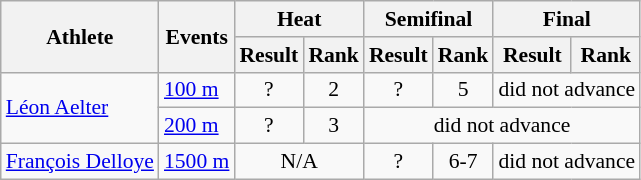<table class=wikitable style="font-size:90%">
<tr>
<th rowspan="2">Athlete</th>
<th rowspan="2">Events</th>
<th colspan="2">Heat</th>
<th colspan="2">Semifinal</th>
<th colspan="2">Final</th>
</tr>
<tr>
<th>Result</th>
<th>Rank</th>
<th>Result</th>
<th>Rank</th>
<th>Result</th>
<th>Rank</th>
</tr>
<tr>
<td rowspan=2><a href='#'>Léon Aelter</a></td>
<td><a href='#'>100 m</a></td>
<td align=center>?</td>
<td align=center>2</td>
<td align=center>?</td>
<td align=center>5</td>
<td align=center colspan=2>did not advance</td>
</tr>
<tr>
<td><a href='#'>200 m</a></td>
<td align=center>?</td>
<td align=center>3</td>
<td align=center colspan=4>did not advance</td>
</tr>
<tr>
<td><a href='#'>François Delloye</a></td>
<td><a href='#'>1500 m</a></td>
<td align=center colspan=2>N/A</td>
<td align=center>?</td>
<td align=center>6-7</td>
<td align=center colspan=2>did not advance</td>
</tr>
</table>
